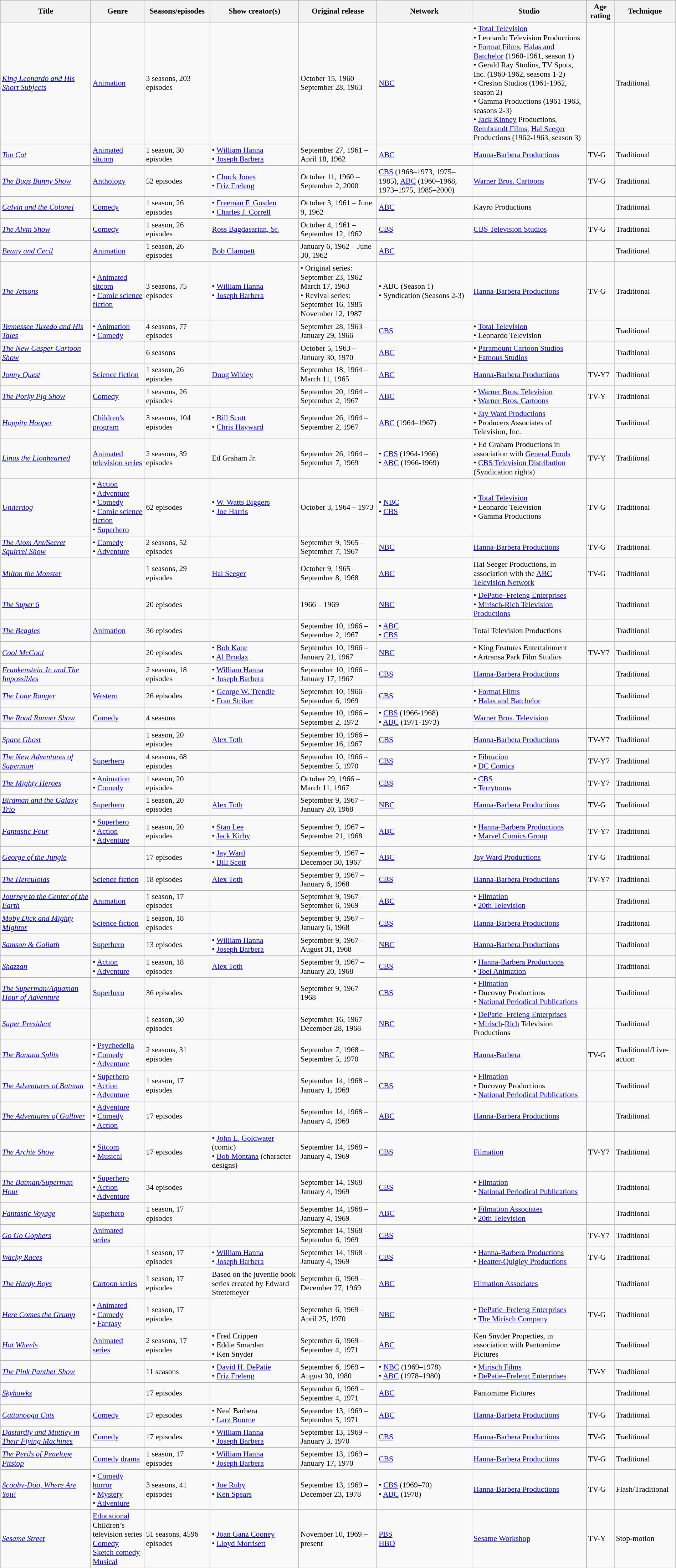<table class="wikitable sortable" style="text-align: left; font-size:90%; width:100%;">
<tr>
<th>Title</th>
<th>Genre</th>
<th>Seasons/episodes</th>
<th>Show creator(s)</th>
<th>Original release</th>
<th>Network</th>
<th>Studio</th>
<th>Age rating</th>
<th>Technique</th>
</tr>
<tr>
<td><em><a href='#'>King Leonardo and His Short Subjects</a></em></td>
<td><a href='#'>Animation</a></td>
<td>3 seasons, 203 episodes</td>
<td></td>
<td>October 15, 1960 – September 28, 1963</td>
<td><a href='#'>NBC</a></td>
<td>• <a href='#'>Total Television</a><br>• Leonardo Television Productions<br>• <a href='#'>Format Films</a>, <a href='#'>Halas and Batchelor</a> (1960-1961, season 1)<br>• Gerald Ray Studios, TV Spots, Inc. (1960-1962, seasons 1-2)<br>• Creston Studios (1961-1962, season 2)<br>• Gamma Productions (1961-1963, seasons 2-3)<br>• <a href='#'>Jack Kinney</a> Productions, <a href='#'>Rembrandt Films</a>, <a href='#'>Hal Seeger</a> Productions (1962-1963, season 3)</td>
<td></td>
<td>Traditional</td>
</tr>
<tr>
<td><em><a href='#'>Top Cat</a></em></td>
<td><a href='#'>Animated sitcom</a></td>
<td>1 season, 30 episodes</td>
<td>• <a href='#'>William Hanna</a><br>• <a href='#'>Joseph Barbera</a></td>
<td>September 27, 1961 – April 18, 1962</td>
<td><a href='#'>ABC</a></td>
<td><a href='#'>Hanna-Barbera Productions</a></td>
<td>TV-G</td>
<td>Traditional</td>
</tr>
<tr>
<td><em><a href='#'>The Bugs Bunny Show</a></em></td>
<td><a href='#'>Anthology</a></td>
<td>52 episodes</td>
<td>• <a href='#'>Chuck Jones</a><br>• <a href='#'>Friz Freleng</a></td>
<td>October 11, 1960 – September 2, 2000</td>
<td><a href='#'>CBS</a> (1968–1973, 1975–1985), <a href='#'>ABC</a> (1960–1968, 1973–1975, 1985–2000)</td>
<td><a href='#'>Warner Bros. Cartoons</a></td>
<td>TV-G</td>
<td>Traditional</td>
</tr>
<tr>
<td><em><a href='#'>Calvin and the Colonel</a></em></td>
<td><a href='#'>Comedy</a></td>
<td>1 season, 26 episodes</td>
<td>• <a href='#'>Freeman F. Gosden</a><br>• <a href='#'>Charles J. Correll</a></td>
<td>October 3, 1961 – June 9, 1962</td>
<td><a href='#'>ABC</a></td>
<td>Kayro Productions</td>
<td></td>
<td>Traditional</td>
</tr>
<tr>
<td><em><a href='#'>The Alvin Show</a></em></td>
<td><a href='#'>Comedy</a></td>
<td>1 season, 26 episodes</td>
<td><a href='#'>Ross Bagdasarian, Sr.</a></td>
<td>October 4, 1961 – September 12, 1962</td>
<td><a href='#'>CBS</a></td>
<td><a href='#'>CBS Television Studios</a></td>
<td>TV-G</td>
<td>Traditional</td>
</tr>
<tr>
<td><em><a href='#'>Beany and Cecil</a></em></td>
<td><a href='#'>Animation</a></td>
<td>1 season, 26 episodes</td>
<td><a href='#'>Bob Clampett</a></td>
<td>January 6, 1962 – June 30, 1962</td>
<td><a href='#'>ABC</a></td>
<td></td>
<td></td>
<td>Traditional</td>
</tr>
<tr>
<td><em><a href='#'>The Jetsons</a></em></td>
<td>• <a href='#'>Animated sitcom</a><br>• <a href='#'>Comic science fiction</a></td>
<td>3 seasons, 75 episodes</td>
<td>• <a href='#'>William Hanna</a><br>• <a href='#'>Joseph Barbera</a></td>
<td>• Original series: September 23, 1962 – March 17, 1963<br>• Revival series: September 16, 1985 – November 12, 1987</td>
<td>• ABC (Season 1)<br>• Syndication (Seasons 2-3)</td>
<td><a href='#'>Hanna-Barbera Productions</a></td>
<td>TV-G</td>
<td>Traditional</td>
</tr>
<tr>
<td><em><a href='#'>Tennessee Tuxedo and His Tales</a></em></td>
<td>• <a href='#'>Animation</a><br>• <a href='#'>Comedy</a></td>
<td>4 seasons, 77 episodes</td>
<td></td>
<td>September 28, 1963 – January 29, 1966</td>
<td><a href='#'>CBS</a></td>
<td>• <a href='#'>Total Television</a><br>• Leonardo Television</td>
<td></td>
<td>Traditional</td>
</tr>
<tr>
<td><em><a href='#'>The New Casper Cartoon Show</a></em></td>
<td></td>
<td>6 seasons</td>
<td></td>
<td>October 5, 1963 – January 30, 1970</td>
<td><a href='#'>ABC</a></td>
<td>• <a href='#'>Paramount Cartoon Studios</a><br>• <a href='#'>Famous Studios</a></td>
<td></td>
<td>Traditional</td>
</tr>
<tr>
<td><em><a href='#'>Jonny Quest</a></em></td>
<td><a href='#'>Science fiction</a></td>
<td>1 season, 26 episodes</td>
<td><a href='#'>Doug Wildey</a></td>
<td>September 18, 1964 – March 11, 1965</td>
<td><a href='#'>ABC</a></td>
<td><a href='#'>Hanna-Barbera Productions</a></td>
<td>TV-Y7</td>
<td>Traditional</td>
</tr>
<tr>
<td><em><a href='#'>The Porky Pig Show</a></em></td>
<td><a href='#'>Comedy</a></td>
<td>1 seasons, 26 episodes</td>
<td></td>
<td>September 20, 1964 – September 2, 1967</td>
<td><a href='#'>ABC</a></td>
<td>• <a href='#'>Warner Bros. Television</a><br>• <a href='#'>Warner Bros. Cartoons</a></td>
<td>TV-Y</td>
<td>Traditional</td>
</tr>
<tr>
<td><em><a href='#'>Hoppity Hooper</a></em></td>
<td><a href='#'>Children's program</a></td>
<td>3 seasons, 104 episodes</td>
<td>• <a href='#'>Bill Scott</a><br>• <a href='#'>Chris Hayward</a></td>
<td>September 26, 1964 – September 2, 1967</td>
<td><a href='#'>ABC</a> (1964–1967)</td>
<td>• <a href='#'>Jay Ward Productions</a><br>• Producers Associates of Television, Inc.</td>
<td></td>
<td>Traditional</td>
</tr>
<tr>
<td><em><a href='#'>Linus the Lionhearted</a></em></td>
<td><a href='#'>Animated television series</a></td>
<td>2 seasons, 39 episodes</td>
<td>Ed Graham Jr.</td>
<td>September 26, 1964 – September 7, 1969</td>
<td>• <a href='#'>CBS</a> (1964-1966)<br>• <a href='#'>ABC</a> (1966-1969)</td>
<td>• Ed Graham Productions in association with <a href='#'>General Foods</a><br>• <a href='#'>CBS Television Distribution</a> (Syndication rights)</td>
<td>TV-Y</td>
<td>Traditional</td>
</tr>
<tr>
<td><em><a href='#'>Underdog</a></em></td>
<td>• <a href='#'>Action</a><br>• <a href='#'>Adventure</a><br>• <a href='#'>Comedy</a><br>• <a href='#'>Comic science fiction</a><br>• <a href='#'>Superhero</a></td>
<td>62 episodes</td>
<td>• <a href='#'>W. Watts Biggers</a><br>• <a href='#'>Joe Harris</a></td>
<td>October 3, 1964 – 1973</td>
<td>• <a href='#'>NBC</a><br>• <a href='#'>CBS</a></td>
<td>• <a href='#'>Total Television</a><br>• Leonardo Television<br>• Gamma Productions</td>
<td>TV-G</td>
<td>Traditional</td>
</tr>
<tr>
<td><em><a href='#'>The Atom Ant/Secret Squirrel Show</a></em></td>
<td>• <a href='#'>Comedy</a><br>• <a href='#'>Adventure</a></td>
<td>2 seasons, 52 episodes</td>
<td></td>
<td>September 9, 1965 – September 7, 1967</td>
<td><a href='#'>NBC</a></td>
<td><a href='#'>Hanna-Barbera Productions</a></td>
<td>TV-G</td>
<td>Traditional</td>
</tr>
<tr>
<td><em><a href='#'>Milton the Monster</a></em></td>
<td></td>
<td>1 seasons, 29 episodes</td>
<td><a href='#'>Hal Seeger</a></td>
<td>October 9, 1965 – September 8, 1968</td>
<td><a href='#'>ABC</a></td>
<td>Hal Seeger Productions, in association with the <a href='#'>ABC Television Network</a></td>
<td>TV-G</td>
<td>Traditional</td>
</tr>
<tr>
<td><em><a href='#'>The Super 6</a></em></td>
<td></td>
<td>20 episodes</td>
<td></td>
<td>1966 – 1969</td>
<td><a href='#'>NBC</a></td>
<td>• <a href='#'>DePatie–Freleng Enterprises</a><br>• <a href='#'>Mirisch-Rich Television Productions</a></td>
<td></td>
<td>Traditional</td>
</tr>
<tr>
<td><em><a href='#'>The Beagles</a></em></td>
<td><a href='#'>Animation</a></td>
<td>36 episodes</td>
<td></td>
<td>September 10, 1966 – September 2, 1967</td>
<td>• <a href='#'>ABC</a><br>• <a href='#'>CBS</a></td>
<td>Total Television Productions</td>
<td></td>
<td>Traditional</td>
</tr>
<tr>
<td><em><a href='#'>Cool McCool</a></em></td>
<td></td>
<td>20 episodes</td>
<td>• <a href='#'>Bob Kane</a><br>• <a href='#'>Al Brodax</a></td>
<td>September 10, 1966 – January 21, 1967</td>
<td><a href='#'>NBC</a></td>
<td>• King Features Entertainment<br>• Artransa Park Film Studios</td>
<td>TV-Y7</td>
<td>Traditional</td>
</tr>
<tr>
<td><em><a href='#'>Frankenstein Jr. and The Impossibles</a></em></td>
<td></td>
<td>2 seasons, 18 episodes</td>
<td>• <a href='#'>William Hanna</a><br>• <a href='#'>Joseph Barbera</a></td>
<td>September 10, 1966 – January 17, 1967</td>
<td><a href='#'>CBS</a></td>
<td><a href='#'>Hanna-Barbera Productions</a></td>
<td></td>
<td>Traditional</td>
</tr>
<tr>
<td><em><a href='#'>The Lone Ranger</a></em></td>
<td><a href='#'>Western</a></td>
<td>26 episodes</td>
<td>• <a href='#'>George W. Trendle</a><br>• <a href='#'>Fran Striker</a></td>
<td>September 10, 1966 – September 6, 1969</td>
<td><a href='#'>CBS</a></td>
<td>• <a href='#'>Format Films</a><br>• <a href='#'>Halas and Batchelor</a></td>
<td></td>
<td>Traditional</td>
</tr>
<tr>
<td><em><a href='#'>The Road Runner Show</a></em></td>
<td><a href='#'>Comedy</a></td>
<td>4 seasons</td>
<td></td>
<td>September 10, 1966 – September 2, 1972</td>
<td>• <a href='#'>CBS</a> (1966-1968)<br>• <a href='#'>ABC</a> (1971-1973)</td>
<td><a href='#'>Warner Bros. Television</a></td>
<td></td>
<td>Traditional</td>
</tr>
<tr>
<td><em><a href='#'>Space Ghost</a></em></td>
<td></td>
<td>1 season, 20 episodes</td>
<td><a href='#'>Alex Toth</a></td>
<td>September 10, 1966 – September 16, 1967</td>
<td><a href='#'>CBS</a></td>
<td><a href='#'>Hanna-Barbera Productions</a></td>
<td>TV-Y7</td>
<td>Traditional</td>
</tr>
<tr>
<td><em><a href='#'>The New Adventures of Superman</a></em></td>
<td><a href='#'>Superhero</a></td>
<td>4 seasons, 68 episodes</td>
<td></td>
<td>September 10, 1966 – September 5, 1970</td>
<td><a href='#'>CBS</a></td>
<td>• <a href='#'>Filmation</a><br>• <a href='#'>DC Comics</a></td>
<td>TV-Y7</td>
<td>Traditional</td>
</tr>
<tr>
<td><em><a href='#'>The Mighty Heroes</a></em></td>
<td>• <a href='#'>Animation</a><br>• <a href='#'>Comedy</a></td>
<td>1 season, 20 episodes</td>
<td></td>
<td>October 29, 1966 – March 11, 1967</td>
<td><a href='#'>CBS</a></td>
<td>• <a href='#'>CBS</a><br>• <a href='#'>Terrytoons</a></td>
<td>TV-Y7</td>
<td>Traditional</td>
</tr>
<tr>
<td><em><a href='#'>Birdman and the Galaxy Trio</a></em></td>
<td><a href='#'>Superhero</a></td>
<td>1 season, 20 episodes</td>
<td><a href='#'>Alex Toth</a></td>
<td>September 9, 1967 – January 20, 1968</td>
<td><a href='#'>NBC</a></td>
<td><a href='#'>Hanna-Barbera Productions</a></td>
<td>TV-G</td>
<td>Traditional</td>
</tr>
<tr>
<td><em><a href='#'>Fantastic Four</a></em></td>
<td>• <a href='#'>Superhero</a><br>• <a href='#'>Action</a><br>• <a href='#'>Adventure</a></td>
<td>1 season, 20 episodes</td>
<td>• <a href='#'>Stan Lee</a><br>• <a href='#'>Jack Kirby</a></td>
<td>September 9, 1967 – September 21, 1968</td>
<td><a href='#'>ABC</a></td>
<td>• <a href='#'>Hanna-Barbera Productions</a><br>• <a href='#'>Marvel Comics Group</a></td>
<td>TV-Y7</td>
<td>Traditional</td>
</tr>
<tr>
<td><em><a href='#'>George of the Jungle</a></em></td>
<td></td>
<td>17 episodes</td>
<td>• <a href='#'>Jay Ward</a><br>• <a href='#'>Bill Scott</a></td>
<td>September 9, 1967 – December 30, 1967</td>
<td><a href='#'>ABC</a></td>
<td><a href='#'>Jay Ward Productions</a></td>
<td>TV-G</td>
<td>Traditional</td>
</tr>
<tr>
<td><em><a href='#'>The Herculoids</a></em></td>
<td><a href='#'>Science fiction</a></td>
<td>18 episodes</td>
<td><a href='#'>Alex Toth</a></td>
<td>September 9, 1967 – January 6, 1968</td>
<td><a href='#'>CBS</a></td>
<td><a href='#'>Hanna-Barbera Productions</a></td>
<td>TV-Y7</td>
<td>Traditional</td>
</tr>
<tr>
<td><em><a href='#'>Journey to the Center of the Earth</a></em></td>
<td><a href='#'>Animation</a></td>
<td>1 season, 17 episodes</td>
<td></td>
<td>September 9, 1967 – September 6, 1969</td>
<td><a href='#'>ABC</a></td>
<td>• <a href='#'>Filmation</a><br>• <a href='#'>20th Television</a></td>
<td></td>
<td>Traditional</td>
</tr>
<tr>
<td><em><a href='#'>Moby Dick and Mighty Mightor</a></em></td>
<td><a href='#'>Science fiction</a></td>
<td>1 season, 18 episodes</td>
<td></td>
<td>September 9, 1967 – January 6, 1968</td>
<td><a href='#'>CBS</a></td>
<td><a href='#'>Hanna-Barbera Productions</a></td>
<td></td>
<td>Traditional</td>
</tr>
<tr>
<td><em><a href='#'>Samson & Goliath</a></em></td>
<td><a href='#'>Superhero</a></td>
<td>13 episodes</td>
<td>• <a href='#'>William Hanna</a><br>• <a href='#'>Joseph Barbera</a></td>
<td>September 9, 1967 – August 31, 1968</td>
<td><a href='#'>NBC</a></td>
<td><a href='#'>Hanna-Barbera Productions</a></td>
<td></td>
<td>Traditional</td>
</tr>
<tr>
<td><em><a href='#'>Shazzan</a></em></td>
<td>• <a href='#'>Action</a><br>• <a href='#'>Adventure</a></td>
<td>1 season, 18 episodes</td>
<td><a href='#'>Alex Toth</a></td>
<td>September 9, 1967 – January 20, 1968</td>
<td><a href='#'>CBS</a></td>
<td>• <a href='#'>Hanna-Barbera Productions</a><br>• <a href='#'>Toei Animation</a></td>
<td></td>
<td>Traditional</td>
</tr>
<tr>
<td><em><a href='#'>The Superman/Aquaman Hour of Adventure</a></em></td>
<td><a href='#'>Superhero</a></td>
<td>36 episodes</td>
<td></td>
<td>September 9, 1967 – 1968</td>
<td><a href='#'>CBS</a></td>
<td>• <a href='#'>Filmation</a><br>• Ducovny Productions<br>• <a href='#'>National Periodical Publications</a></td>
<td></td>
<td>Traditional</td>
</tr>
<tr>
<td><em><a href='#'>Super President</a></em></td>
<td></td>
<td>1 season, 30 episodes</td>
<td></td>
<td>September 16, 1967 – December 28, 1968</td>
<td><a href='#'>NBC</a></td>
<td>• <a href='#'>DePatie–Freleng Enterprises</a><br>• <a href='#'>Mirisch</a>-<a href='#'>Rich</a> Television Productions</td>
<td></td>
<td>Traditional</td>
</tr>
<tr>
<td><em><a href='#'>The Banana Splits</a></em></td>
<td>• <a href='#'>Psychedelia</a><br>• <a href='#'>Comedy</a><br>• <a href='#'>Adventure</a></td>
<td>2 seasons, 31 episodes</td>
<td></td>
<td>September 7, 1968 – September 5, 1970</td>
<td><a href='#'>NBC</a></td>
<td><a href='#'>Hanna-Barbera</a></td>
<td>TV-G</td>
<td>Traditional/Live-action</td>
</tr>
<tr>
<td><em><a href='#'>The Adventures of Batman</a></em></td>
<td>• <a href='#'>Superhero</a><br>• <a href='#'>Action</a><br>• <a href='#'>Adventure</a></td>
<td>1 season, 17 episodes</td>
<td></td>
<td>September 14, 1968 – January 1, 1969</td>
<td><a href='#'>CBS</a></td>
<td>• <a href='#'>Filmation</a><br>• Ducovny Productions<br>• <a href='#'>National Periodical Publications</a></td>
<td></td>
<td>Traditional</td>
</tr>
<tr>
<td><em><a href='#'>The Adventures of Gulliver</a></em></td>
<td>• <a href='#'>Adventure</a><br>• <a href='#'>Comedy</a><br>• <a href='#'>Action</a></td>
<td>17 episodes</td>
<td></td>
<td>September 14, 1968 – January 4, 1969</td>
<td><a href='#'>ABC</a></td>
<td><a href='#'>Hanna-Barbera Productions</a></td>
<td></td>
<td>Traditional</td>
</tr>
<tr>
<td><em><a href='#'>The Archie Show</a></em></td>
<td>• <a href='#'>Sitcom</a><br>• <a href='#'>Musical</a></td>
<td>17 episodes</td>
<td>• <a href='#'>John L. Goldwater</a> (comic)<br>• <a href='#'>Bob Montana</a> (character designs)</td>
<td>September 14, 1968 – January 4, 1969</td>
<td><a href='#'>CBS</a></td>
<td><a href='#'>Filmation</a></td>
<td>TV-Y7</td>
<td>Traditional</td>
</tr>
<tr>
<td><em><a href='#'>The Batman/Superman Hour</a></em></td>
<td>• <a href='#'>Superhero</a><br>• <a href='#'>Action</a><br>• <a href='#'>Adventure</a></td>
<td>34 episodes</td>
<td></td>
<td>September 14, 1968 – January 4, 1969</td>
<td><a href='#'>CBS</a></td>
<td>• <a href='#'>Filmation</a><br>• <a href='#'>National Periodical Publications</a></td>
<td></td>
<td>Traditional</td>
</tr>
<tr>
<td><em><a href='#'>Fantastic Voyage</a></em></td>
<td><a href='#'>Superhero</a></td>
<td>1 season, 17 episodes</td>
<td></td>
<td>September 14, 1968 – January 4, 1969</td>
<td><a href='#'>ABC</a></td>
<td>• <a href='#'>Filmation Associates</a><br>• <a href='#'>20th Television</a></td>
<td></td>
<td>Traditional</td>
</tr>
<tr>
<td><em><a href='#'>Go Go Gophers</a></em></td>
<td><a href='#'>Animated series</a></td>
<td></td>
<td></td>
<td>September 14, 1968 – September 6, 1969</td>
<td><a href='#'>CBS</a></td>
<td></td>
<td>TV-Y7</td>
<td>Traditional</td>
</tr>
<tr>
<td><em><a href='#'>Wacky Races</a></em></td>
<td></td>
<td>1 season, 17 episodes</td>
<td>• <a href='#'>William Hanna</a><br>• <a href='#'>Joseph Barbera</a></td>
<td>September 14, 1968 – January 4, 1969</td>
<td><a href='#'>CBS</a></td>
<td>• <a href='#'>Hanna-Barbera Productions</a><br>• <a href='#'>Heatter-Quigley Productions</a></td>
<td>TV-G</td>
<td>Traditional</td>
</tr>
<tr>
<td><em><a href='#'>The Hardy Boys</a></em></td>
<td><a href='#'>Cartoon series</a></td>
<td>1 season, 17 episodes</td>
<td>Based on the juvenile book series created by Edward Stretemeyer</td>
<td>September 6, 1969 – December 27, 1969</td>
<td><a href='#'>ABC</a></td>
<td><a href='#'>Filmation Associates</a></td>
<td></td>
<td>Traditional</td>
</tr>
<tr>
<td><em><a href='#'>Here Comes the Grump</a></em></td>
<td>• <a href='#'>Animated</a><br>• <a href='#'>Comedy</a><br>• <a href='#'>Fantasy</a></td>
<td>1 season, 17 episodes</td>
<td></td>
<td>September 6, 1969 – April 25, 1970</td>
<td><a href='#'>NBC</a></td>
<td>• <a href='#'>DePatie–Freleng Enterprises</a><br>• <a href='#'>The Mirisch Company</a></td>
<td>TV-G</td>
<td>Traditional</td>
</tr>
<tr>
<td><em><a href='#'>Hot Wheels</a></em></td>
<td><a href='#'>Animated series</a></td>
<td>2 seasons, 17 episodes</td>
<td>• Fred Crippen<br>• Eddie Smardan<br>• Ken Snyder</td>
<td>September 6, 1969 – September 4, 1971</td>
<td><a href='#'>ABC</a></td>
<td>Ken Snyder Properties, in association with Pantomime Pictures</td>
<td></td>
<td>Traditional</td>
</tr>
<tr>
<td><em><a href='#'>The Pink Panther Show</a></em></td>
<td></td>
<td>11 seasons</td>
<td>• <a href='#'>David H. DePatie</a><br>• <a href='#'>Friz Freleng</a></td>
<td>September 6, 1969 – August 30, 1980</td>
<td>• <a href='#'>NBC</a> (1969–1978)<br>• <a href='#'>ABC</a> (1978–1980)</td>
<td>• <a href='#'>Mirisch Films</a><br>• <a href='#'>DePatie–Freleng Enterprises</a></td>
<td>TV-Y</td>
<td>Traditional</td>
</tr>
<tr>
<td><em><a href='#'>Skyhawks</a></em></td>
<td></td>
<td>17 episodes</td>
<td></td>
<td>September 6, 1969 – September 4, 1971</td>
<td><a href='#'>ABC</a></td>
<td>Pantomime Pictures</td>
<td></td>
<td>Traditional</td>
</tr>
<tr>
<td><em><a href='#'>Cattanooga Cats</a></em></td>
<td><a href='#'>Comedy</a></td>
<td>17 episodes</td>
<td>• Neal Barbera<br>• <a href='#'>Larz Bourne</a></td>
<td>September 13, 1969 – September 5, 1971</td>
<td><a href='#'>ABC</a></td>
<td><a href='#'>Hanna-Barbera Productions</a></td>
<td>TV-G</td>
<td>Traditional</td>
</tr>
<tr>
<td><em><a href='#'>Dastardly and Muttley in Their Flying Machines</a></em></td>
<td><a href='#'>Comedy</a></td>
<td>17 episodes</td>
<td>• <a href='#'>William Hanna</a><br>• <a href='#'>Joseph Barbera</a></td>
<td>September 13, 1969 – January 3, 1970</td>
<td><a href='#'>CBS</a></td>
<td><a href='#'>Hanna-Barbera Productions</a></td>
<td>TV-G</td>
<td>Traditional</td>
</tr>
<tr>
<td><em><a href='#'>The Perils of Penelope Pitstop</a></em></td>
<td><a href='#'>Comedy drama</a></td>
<td>1 season, 17 episodes</td>
<td>• <a href='#'>William Hanna</a><br>• <a href='#'>Joseph Barbera</a></td>
<td>September 13, 1969 – January 17, 1970</td>
<td><a href='#'>CBS</a></td>
<td><a href='#'>Hanna-Barbera Productions</a></td>
<td>TV-G</td>
<td>Traditional</td>
</tr>
<tr>
<td><em><a href='#'>Scooby-Doo, Where Are You!</a></em></td>
<td>• <a href='#'>Comedy horror</a><br>• <a href='#'>Mystery</a><br>• <a href='#'>Adventure</a></td>
<td>3 seasons, 41 episodes</td>
<td>• <a href='#'>Joe Ruby</a><br>• <a href='#'>Ken Spears</a></td>
<td>September 13, 1969 – December 23, 1978</td>
<td>• <a href='#'>CBS</a> (1969–70)<br>• <a href='#'>ABC</a> (1978)</td>
<td><a href='#'>Hanna-Barbera Productions</a></td>
<td>TV-G</td>
<td>Flash/Traditional</td>
</tr>
<tr>
<td><em><a href='#'>Sesame Street</a></em></td>
<td><a href='#'>Educational</a><br>Children’s television series<br><a href='#'>Comedy</a><br><a href='#'>Sketch comedy</a><br><a href='#'>Musical</a></td>
<td>51 seasons, 4596 episodes</td>
<td>• <a href='#'>Joan Ganz Cooney</a><br>• <a href='#'>Lloyd Morrisett</a></td>
<td>November 10, 1969 – present</td>
<td><a href='#'>PBS</a><br><a href='#'>HBO</a></td>
<td><a href='#'>Sesame Workshop</a></td>
<td>TV-Y</td>
<td>Stop-motion</td>
</tr>
</table>
